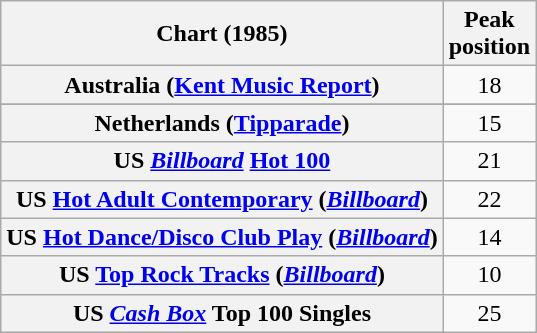<table class="wikitable sortable plainrowheaders" style="text-align:center">
<tr>
<th>Chart (1985)</th>
<th>Peak<br>position</th>
</tr>
<tr>
<th scope="row">Australia (<a href='#'>Kent Music Report</a>)</th>
<td style="text-align:center;">18</td>
</tr>
<tr>
</tr>
<tr>
<th scope="row">Netherlands (<a href='#'>Tipparade</a>)</th>
<td>15</td>
</tr>
<tr>
<th scope="row">US <em><a href='#'>Billboard</a></em> <a href='#'>Hot 100</a></th>
<td style="text-align:center;">21</td>
</tr>
<tr>
<th scope="row">US <a href='#'>Hot Adult Contemporary</a> (<em><a href='#'>Billboard</a></em>)</th>
<td style="text-align:center;">22</td>
</tr>
<tr>
<th scope="row">US <a href='#'>Hot Dance/Disco Club Play</a> (<em><a href='#'>Billboard</a></em>)</th>
<td style="text-align:center;">14</td>
</tr>
<tr>
<th scope="row">US <a href='#'>Top Rock Tracks</a> (<em><a href='#'>Billboard</a></em>)</th>
<td style="text-align:center;">10</td>
</tr>
<tr>
<th scope="row">US <em><a href='#'>Cash Box</a></em> Top 100 Singles</th>
<td style="text-align:center;">25</td>
</tr>
</table>
